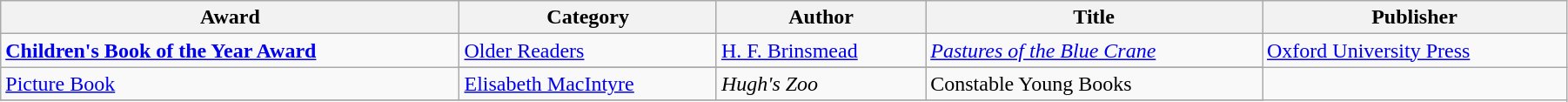<table class="wikitable" width=95%>
<tr>
<th>Award</th>
<th>Category</th>
<th>Author</th>
<th>Title</th>
<th>Publisher</th>
</tr>
<tr>
<td rowspan=2><strong><a href='#'>Children's Book of the Year Award</a></strong></td>
<td><a href='#'>Older Readers</a></td>
<td><a href='#'>H. F. Brinsmead</a></td>
<td><em><a href='#'>Pastures of the Blue Crane</a></em></td>
<td><a href='#'>Oxford University Press</a></td>
</tr>
<tr>
</tr>
<tr>
<td><a href='#'>Picture Book</a></td>
<td><a href='#'>Elisabeth MacIntyre</a></td>
<td><em>Hugh's Zoo</em></td>
<td>Constable Young Books</td>
</tr>
<tr>
</tr>
</table>
